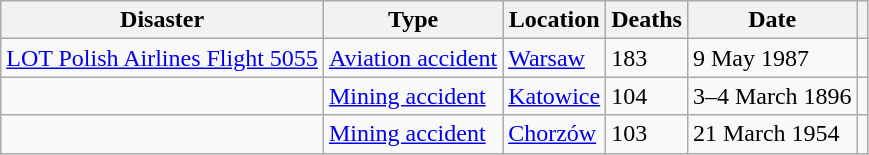<table class="wikitable sortable sotable">
<tr>
<th>Disaster</th>
<th>Type</th>
<th>Location</th>
<th>Deaths</th>
<th>Date</th>
<th></th>
</tr>
<tr>
<td><a href='#'>LOT Polish Airlines Flight 5055</a></td>
<td><a href='#'>Aviation accident</a></td>
<td><a href='#'>Warsaw</a></td>
<td>183</td>
<td>9 May 1987</td>
<td></td>
</tr>
<tr>
<td></td>
<td><a href='#'>Mining accident</a></td>
<td><a href='#'>Katowice</a></td>
<td>104</td>
<td>3–4 March 1896</td>
<td></td>
</tr>
<tr>
<td></td>
<td><a href='#'>Mining accident</a></td>
<td><a href='#'>Chorzów</a></td>
<td>103</td>
<td>21 March 1954</td>
<td></td>
</tr>
</table>
